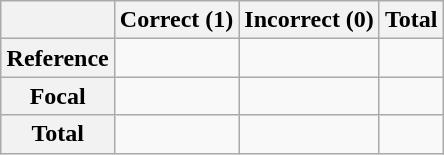<table class="wikitable" style="margin-left:auto;margin-right:auto;text-align:center;">
<tr>
<th></th>
<th>Correct (1)</th>
<th>Incorrect (0)</th>
<th>Total</th>
</tr>
<tr>
<th>Reference</th>
<td></td>
<td></td>
<td></td>
</tr>
<tr>
<th>Focal</th>
<td></td>
<td></td>
<td></td>
</tr>
<tr>
<th>Total</th>
<td></td>
<td></td>
<td></td>
</tr>
</table>
